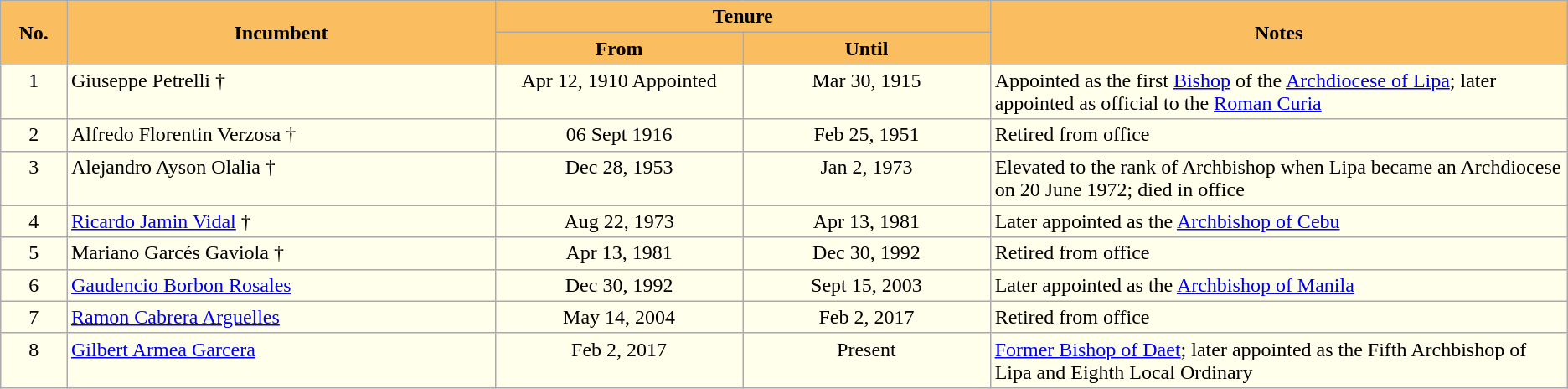<table class="wikitable">
<tr>
<th rowspan="2" style="background:#fabe60; width:4%;">No.</th>
<th rowspan="2" style="background:#fabe60; width:26%;">Incumbent</th>
<th colspan="2" style="background:#fabe60; width:30%;">Tenure</th>
<th rowspan="2" style="background:#fabe60; width:35%;">Notes</th>
</tr>
<tr>
<th style="background:#fabe60; width:15%;">From</th>
<th style="background:#fabe60; width:15%;">Until</th>
</tr>
<tr style="vertical-align:top; background:#ffffec;">
<td align=center>1</td>
<td>Giuseppe Petrelli †</td>
<td align=center>Apr 12, 1910 Appointed</td>
<td align=center>Mar 30, 1915</td>
<td>Appointed as the first <a href='#'>Bishop</a> of the <a href='#'>Archdiocese of Lipa</a>; later appointed as official to the <a href='#'>Roman Curia</a></td>
</tr>
<tr style="vertical-align:top; background:#ffffec;">
<td align=center>2</td>
<td>Alfredo Florentin Verzosa †</td>
<td align=center>06 Sept 1916</td>
<td align=center>Feb 25, 1951</td>
<td>Retired from office</td>
</tr>
<tr style="vertical-align:top; background:#ffffec;">
<td align=center>3</td>
<td>Alejandro Ayson Olalia †</td>
<td align=center>Dec 28, 1953</td>
<td align=center>Jan 2, 1973</td>
<td>Elevated to the rank of Archbishop when Lipa became an Archdiocese on 20 June 1972; died in office</td>
</tr>
<tr style="vertical-align:top; background:#ffffec;">
<td align=center>4</td>
<td><a href='#'>Ricardo Jamin Vidal</a> †</td>
<td align=center>Aug 22, 1973</td>
<td align=center>Apr 13, 1981</td>
<td>Later appointed as the <a href='#'>Archbishop of Cebu</a></td>
</tr>
<tr style="vertical-align:top; background:#ffffec;">
<td align=center>5</td>
<td>Mariano Garcés Gaviola †</td>
<td align=center>Apr 13, 1981</td>
<td align=center>Dec 30, 1992</td>
<td>Retired from office</td>
</tr>
<tr style="vertical-align:top; background:#ffffec;">
<td align=center>6</td>
<td><a href='#'>Gaudencio Borbon Rosales</a></td>
<td align=center>Dec 30, 1992</td>
<td align=center>Sept 15, 2003</td>
<td>Later appointed as the <a href='#'>Archbishop of Manila</a></td>
</tr>
<tr style="vertical-align:top; background:#ffffec;">
<td align=center>7</td>
<td><a href='#'>Ramon Cabrera Arguelles</a></td>
<td align=center>May 14, 2004</td>
<td align=center>Feb 2, 2017</td>
<td>Retired from office</td>
</tr>
<tr style="vertical-align:top; background:#ffffec;">
<td align=center>8</td>
<td><a href='#'>Gilbert Armea Garcera</a></td>
<td align=center>Feb 2, 2017</td>
<td align=center>Present</td>
<td><a href='#'>Former Bishop of Daet</a>; later appointed as the Fifth Archbishop of Lipa and Eighth Local Ordinary</td>
</tr>
</table>
